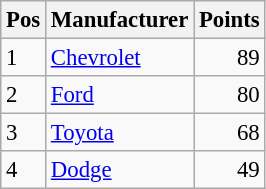<table class="wikitable" style="font-size: 95%;">
<tr>
<th>Pos</th>
<th>Manufacturer</th>
<th>Points</th>
</tr>
<tr>
<td>1</td>
<td><a href='#'>Chevrolet</a></td>
<td style="text-align:right;">89</td>
</tr>
<tr>
<td>2</td>
<td><a href='#'>Ford</a></td>
<td style="text-align:right;">80</td>
</tr>
<tr>
<td>3</td>
<td><a href='#'>Toyota</a></td>
<td style="text-align:right;">68</td>
</tr>
<tr>
<td>4</td>
<td><a href='#'>Dodge</a></td>
<td style="text-align:right;">49</td>
</tr>
</table>
